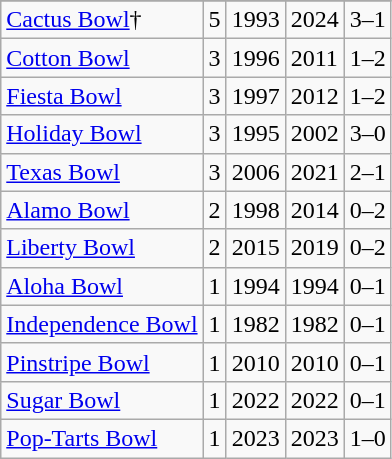<table class="wikitable">
<tr>
</tr>
<tr>
<td><a href='#'>Cactus Bowl</a>†</td>
<td>5</td>
<td>1993</td>
<td>2024</td>
<td>3–1</td>
</tr>
<tr>
<td><a href='#'>Cotton Bowl</a></td>
<td>3</td>
<td>1996</td>
<td>2011</td>
<td>1–2</td>
</tr>
<tr>
<td><a href='#'>Fiesta Bowl</a></td>
<td>3</td>
<td>1997</td>
<td>2012</td>
<td>1–2</td>
</tr>
<tr>
<td><a href='#'>Holiday Bowl</a></td>
<td>3</td>
<td>1995</td>
<td>2002</td>
<td>3–0</td>
</tr>
<tr>
<td><a href='#'>Texas Bowl</a></td>
<td>3</td>
<td>2006</td>
<td>2021</td>
<td>2–1</td>
</tr>
<tr>
<td><a href='#'>Alamo Bowl</a></td>
<td>2</td>
<td>1998</td>
<td>2014</td>
<td>0–2</td>
</tr>
<tr>
<td><a href='#'>Liberty Bowl</a></td>
<td>2</td>
<td>2015</td>
<td>2019</td>
<td>0–2</td>
</tr>
<tr>
<td><a href='#'>Aloha Bowl</a></td>
<td>1</td>
<td>1994</td>
<td>1994</td>
<td>0–1</td>
</tr>
<tr>
<td><a href='#'>Independence Bowl</a></td>
<td>1</td>
<td>1982</td>
<td>1982</td>
<td>0–1</td>
</tr>
<tr>
<td><a href='#'>Pinstripe Bowl</a></td>
<td>1</td>
<td>2010</td>
<td>2010</td>
<td>0–1</td>
</tr>
<tr>
<td><a href='#'>Sugar Bowl</a></td>
<td>1</td>
<td>2022</td>
<td>2022</td>
<td>0–1</td>
</tr>
<tr>
<td><a href='#'>Pop-Tarts Bowl</a></td>
<td>1</td>
<td>2023</td>
<td>2023</td>
<td>1–0</td>
</tr>
</table>
